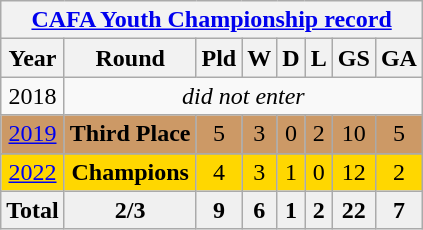<table class="wikitable" style="text-align: center">
<tr>
<th colspan=8><a href='#'>CAFA Youth Championship record</a></th>
</tr>
<tr>
<th>Year</th>
<th>Round</th>
<th>Pld</th>
<th>W</th>
<th>D</th>
<th>L</th>
<th>GS</th>
<th>GA</th>
</tr>
<tr>
<td> 2018</td>
<td colspan=7><em>did not enter</em></td>
</tr>
<tr bgcolor=#c96>
<td> <a href='#'>2019</a></td>
<td><strong>Third Place</strong></td>
<td>5</td>
<td>3</td>
<td>0</td>
<td>2</td>
<td>10</td>
<td>5</td>
</tr>
<tr style="background:#f0f0f0;font-weight:bold;">
</tr>
<tr bgcolor=gold>
<td> <a href='#'>2022</a></td>
<td><strong>Champions</strong></td>
<td>4</td>
<td>3</td>
<td>1</td>
<td>0</td>
<td>12</td>
<td>2</td>
</tr>
<tr style="background:#f0f0f0;font-weight:bold;">
<td>Total</td>
<td>2/3</td>
<td>9</td>
<td>6</td>
<td>1</td>
<td>2</td>
<td>22</td>
<td>7</td>
</tr>
</table>
